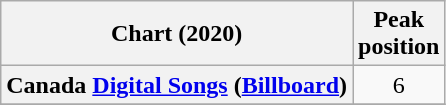<table class="wikitable sortable plainrowheaders" style="text-align:center;">
<tr>
<th>Chart (2020)</th>
<th>Peak <br> position</th>
</tr>
<tr>
<th scope="row">Canada <a href='#'>Digital Songs</a> (<a href='#'>Billboard</a>)</th>
<td>6</td>
</tr>
<tr>
</tr>
</table>
